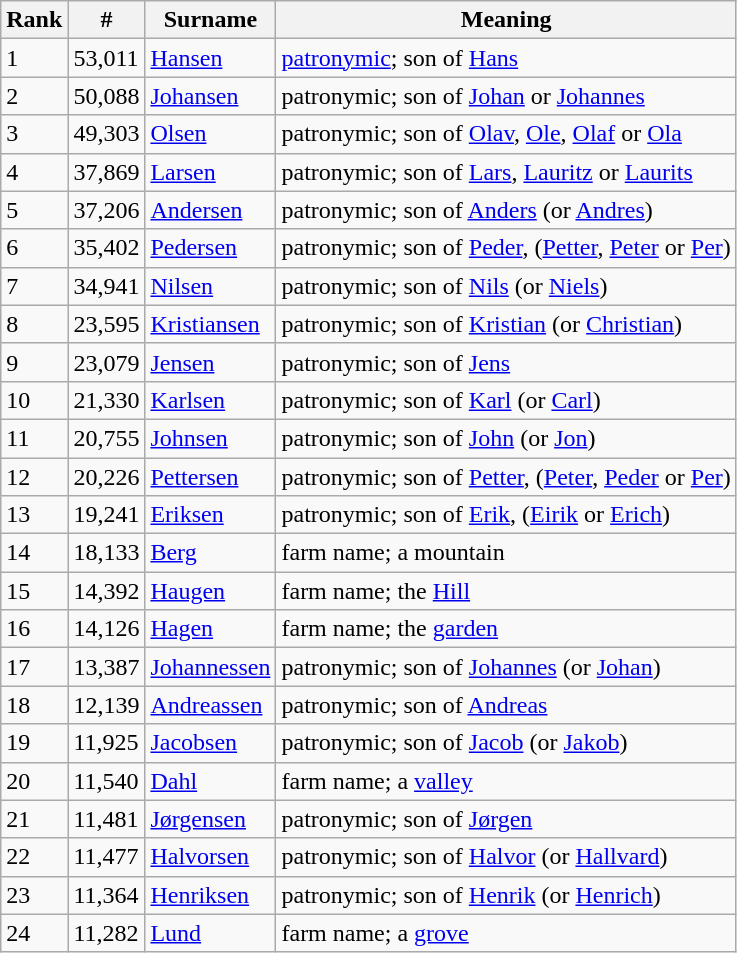<table class="wikitable">
<tr>
<th>Rank</th>
<th>#</th>
<th>Surname</th>
<th>Meaning</th>
</tr>
<tr>
<td>1</td>
<td>53,011</td>
<td><a href='#'>Hansen</a></td>
<td><a href='#'>patronymic</a>; son of <a href='#'>Hans</a></td>
</tr>
<tr>
<td>2</td>
<td>50,088</td>
<td><a href='#'>Johansen</a></td>
<td>patronymic; son of <a href='#'>Johan</a> or <a href='#'>Johannes</a></td>
</tr>
<tr>
<td>3</td>
<td>49,303</td>
<td><a href='#'>Olsen</a></td>
<td>patronymic; son of <a href='#'>Olav</a>, <a href='#'>Ole</a>, <a href='#'>Olaf</a> or <a href='#'>Ola</a></td>
</tr>
<tr>
<td>4</td>
<td>37,869</td>
<td><a href='#'>Larsen</a></td>
<td>patronymic; son of <a href='#'>Lars</a>, <a href='#'>Lauritz</a> or <a href='#'>Laurits</a></td>
</tr>
<tr>
<td>5</td>
<td>37,206</td>
<td><a href='#'>Andersen</a></td>
<td>patronymic; son of <a href='#'>Anders</a> (or <a href='#'>Andres</a>)</td>
</tr>
<tr>
<td>6</td>
<td>35,402</td>
<td><a href='#'>Pedersen</a></td>
<td>patronymic; son of <a href='#'>Peder</a>, (<a href='#'>Petter</a>, <a href='#'>Peter</a> or <a href='#'>Per</a>)</td>
</tr>
<tr>
<td>7</td>
<td>34,941</td>
<td><a href='#'>Nilsen</a></td>
<td>patronymic; son of <a href='#'>Nils</a> (or <a href='#'>Niels</a>)</td>
</tr>
<tr>
<td>8</td>
<td>23,595</td>
<td><a href='#'>Kristiansen</a></td>
<td>patronymic; son of <a href='#'>Kristian</a> (or <a href='#'>Christian</a>)</td>
</tr>
<tr>
<td>9</td>
<td>23,079</td>
<td><a href='#'>Jensen</a></td>
<td>patronymic; son of <a href='#'>Jens</a></td>
</tr>
<tr>
<td>10</td>
<td>21,330</td>
<td><a href='#'>Karlsen</a></td>
<td>patronymic; son of <a href='#'>Karl</a> (or <a href='#'>Carl</a>)</td>
</tr>
<tr>
<td>11</td>
<td>20,755</td>
<td><a href='#'>Johnsen</a></td>
<td>patronymic; son of <a href='#'>John</a> (or <a href='#'>Jon</a>)</td>
</tr>
<tr>
<td>12</td>
<td>20,226</td>
<td><a href='#'>Pettersen</a></td>
<td>patronymic; son of <a href='#'>Petter</a>, (<a href='#'>Peter</a>, <a href='#'>Peder</a> or <a href='#'>Per</a>)</td>
</tr>
<tr>
<td>13</td>
<td>19,241</td>
<td><a href='#'>Eriksen</a></td>
<td>patronymic; son of <a href='#'>Erik</a>, (<a href='#'>Eirik</a> or <a href='#'>Erich</a>)</td>
</tr>
<tr>
<td>14</td>
<td>18,133</td>
<td><a href='#'>Berg</a></td>
<td>farm name; a mountain</td>
</tr>
<tr>
<td>15</td>
<td>14,392</td>
<td><a href='#'>Haugen</a></td>
<td>farm name; the <a href='#'>Hill</a></td>
</tr>
<tr>
<td>16</td>
<td>14,126</td>
<td><a href='#'>Hagen</a></td>
<td>farm name; the <a href='#'>garden</a></td>
</tr>
<tr>
<td>17</td>
<td>13,387</td>
<td><a href='#'>Johannessen</a></td>
<td>patronymic; son of <a href='#'>Johannes</a> (or <a href='#'>Johan</a>)</td>
</tr>
<tr>
<td>18</td>
<td>12,139</td>
<td><a href='#'>Andreassen</a></td>
<td>patronymic; son of <a href='#'>Andreas</a></td>
</tr>
<tr>
<td>19</td>
<td>11,925</td>
<td><a href='#'>Jacobsen</a></td>
<td>patronymic; son of <a href='#'>Jacob</a> (or <a href='#'>Jakob</a>)</td>
</tr>
<tr>
<td>20</td>
<td>11,540</td>
<td><a href='#'>Dahl</a></td>
<td>farm name; a <a href='#'>valley</a></td>
</tr>
<tr>
<td>21</td>
<td>11,481</td>
<td><a href='#'>Jørgensen</a></td>
<td>patronymic; son of <a href='#'>Jørgen</a></td>
</tr>
<tr>
<td>22</td>
<td>11,477</td>
<td><a href='#'>Halvorsen</a></td>
<td>patronymic; son of <a href='#'>Halvor</a> (or <a href='#'>Hallvard</a>)</td>
</tr>
<tr>
<td>23</td>
<td>11,364</td>
<td><a href='#'>Henriksen</a></td>
<td>patronymic; son of <a href='#'>Henrik</a> (or <a href='#'>Henrich</a>)</td>
</tr>
<tr>
<td>24</td>
<td>11,282</td>
<td><a href='#'>Lund</a></td>
<td>farm name; a <a href='#'>grove</a></td>
</tr>
</table>
